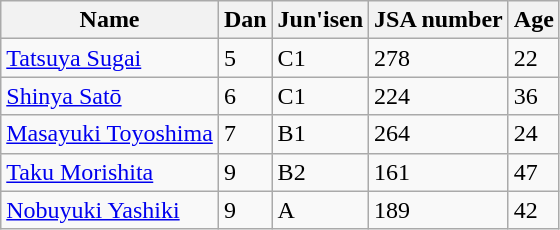<table class="wikitable">
<tr>
<th>Name</th>
<th>Dan</th>
<th>Jun'isen</th>
<th>JSA number</th>
<th>Age</th>
</tr>
<tr>
<td><a href='#'>Tatsuya Sugai</a></td>
<td>5</td>
<td>C1</td>
<td>278</td>
<td>22</td>
</tr>
<tr>
<td><a href='#'>Shinya Satō</a></td>
<td>6</td>
<td>C1</td>
<td>224</td>
<td>36</td>
</tr>
<tr>
<td><a href='#'>Masayuki Toyoshima</a></td>
<td>7</td>
<td>B1</td>
<td>264</td>
<td>24</td>
</tr>
<tr>
<td><a href='#'>Taku Morishita</a></td>
<td>9</td>
<td>B2</td>
<td>161</td>
<td>47</td>
</tr>
<tr>
<td><a href='#'>Nobuyuki Yashiki</a></td>
<td>9</td>
<td>A</td>
<td>189</td>
<td>42</td>
</tr>
</table>
